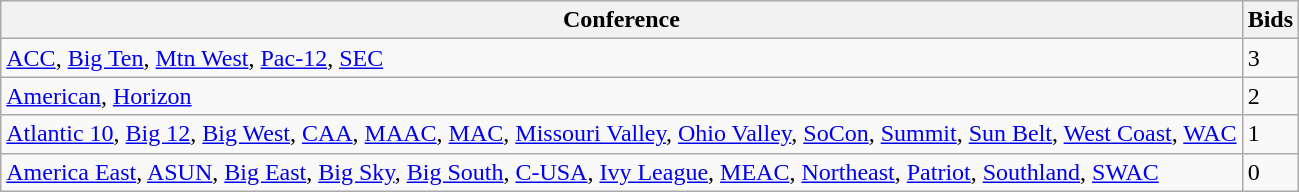<table class="wikitable" style="text-align: left;">
<tr>
<th align=center>Conference</th>
<th align=center>Bids</th>
</tr>
<tr>
<td><a href='#'>ACC</a>, <a href='#'>Big Ten</a>, <a href='#'>Mtn West</a>, <a href='#'>Pac-12</a>, <a href='#'>SEC</a></td>
<td>3</td>
</tr>
<tr>
<td><a href='#'>American</a>, <a href='#'>Horizon</a></td>
<td>2</td>
</tr>
<tr>
<td><a href='#'>Atlantic 10</a>, <a href='#'>Big 12</a>, <a href='#'>Big West</a>, <a href='#'>CAA</a>, <a href='#'>MAAC</a>, <a href='#'>MAC</a>, <a href='#'>Missouri Valley</a>, <a href='#'>Ohio Valley</a>, <a href='#'>SoCon</a>, <a href='#'>Summit</a>, <a href='#'>Sun Belt</a>, <a href='#'>West Coast</a>, <a href='#'>WAC</a></td>
<td>1</td>
</tr>
<tr>
<td><a href='#'>America East</a>, <a href='#'>ASUN</a>, <a href='#'>Big East</a>, <a href='#'>Big Sky</a>, <a href='#'>Big South</a>, <a href='#'>C-USA</a>, <a href='#'>Ivy League</a>, <a href='#'>MEAC</a>, <a href='#'>Northeast</a>, <a href='#'>Patriot</a>, <a href='#'>Southland</a>, <a href='#'>SWAC</a></td>
<td>0</td>
</tr>
</table>
